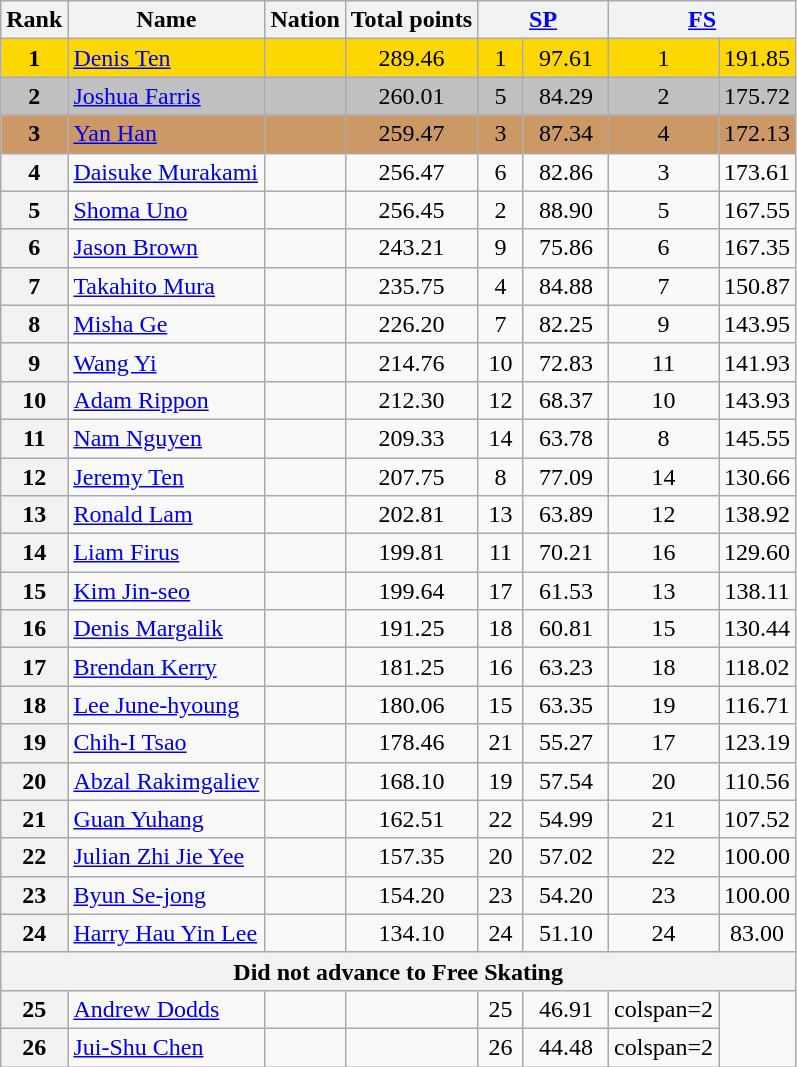<table class="wikitable sortable">
<tr>
<th>Rank</th>
<th>Name</th>
<th>Nation</th>
<th>Total points</th>
<th colspan="2" width="80px"><a href='#'>SP</a></th>
<th colspan="2" width="80px"><a href='#'>FS</a></th>
</tr>
<tr bgcolor="gold">
<td align="center"><strong>1</strong></td>
<td><a href='#'>Denis Ten</a></td>
<td></td>
<td align="center">289.46</td>
<td align="center">1</td>
<td align="center">97.61</td>
<td align="center">1</td>
<td align="center">191.85</td>
</tr>
<tr bgcolor="silver">
<td align="center"><strong>2</strong></td>
<td><a href='#'>Joshua Farris</a></td>
<td></td>
<td align="center">260.01</td>
<td align="center">5</td>
<td align="center">84.29</td>
<td align="center">2</td>
<td align="center">175.72</td>
</tr>
<tr bgcolor="#cc9966">
<td align="center"><strong>3</strong></td>
<td><a href='#'>Yan Han</a></td>
<td></td>
<td align="center">259.47</td>
<td align="center">3</td>
<td align="center">87.34</td>
<td align="center">4</td>
<td align="center">172.13</td>
</tr>
<tr>
<th>4</th>
<td><a href='#'>Daisuke Murakami</a></td>
<td></td>
<td align="center">256.47</td>
<td align="center">6</td>
<td align="center">82.86</td>
<td align="center">3</td>
<td align="center">173.61</td>
</tr>
<tr>
<th>5</th>
<td><a href='#'>Shoma Uno</a></td>
<td></td>
<td align="center">256.45</td>
<td align="center">2</td>
<td align="center">88.90</td>
<td align="center">5</td>
<td align="center">167.55</td>
</tr>
<tr>
<th>6</th>
<td><a href='#'>Jason Brown</a></td>
<td></td>
<td align="center">243.21</td>
<td align="center">9</td>
<td align="center">75.86</td>
<td align="center">6</td>
<td align="center">167.35</td>
</tr>
<tr>
<th>7</th>
<td><a href='#'>Takahito Mura</a></td>
<td></td>
<td align="center">235.75</td>
<td align="center">4</td>
<td align="center">84.88</td>
<td align="center">7</td>
<td align="center">150.87</td>
</tr>
<tr>
<th>8</th>
<td><a href='#'>Misha Ge</a></td>
<td></td>
<td align="center">226.20</td>
<td align="center">7</td>
<td align="center">82.25</td>
<td align="center">9</td>
<td align="center">143.95</td>
</tr>
<tr>
<th>9</th>
<td><a href='#'>Wang Yi</a></td>
<td></td>
<td align="center">214.76</td>
<td align="center">10</td>
<td align="center">72.83</td>
<td align="center">11</td>
<td align="center">141.93</td>
</tr>
<tr>
<th>10</th>
<td><a href='#'>Adam Rippon</a></td>
<td></td>
<td align="center">212.30</td>
<td align="center">12</td>
<td align="center">68.37</td>
<td align="center">10</td>
<td align="center">143.93</td>
</tr>
<tr>
<th>11</th>
<td><a href='#'>Nam Nguyen</a></td>
<td></td>
<td align="center">209.33</td>
<td align="center">14</td>
<td align="center">63.78</td>
<td align="center">8</td>
<td align="center">145.55</td>
</tr>
<tr>
<th>12</th>
<td><a href='#'>Jeremy Ten</a></td>
<td></td>
<td align="center">207.75</td>
<td align="center">8</td>
<td align="center">77.09</td>
<td align="center">14</td>
<td align="center">130.66</td>
</tr>
<tr>
<th>13</th>
<td><a href='#'>Ronald Lam</a></td>
<td></td>
<td align="center">202.81</td>
<td align="center">13</td>
<td align="center">63.89</td>
<td align="center">12</td>
<td align="center">138.92</td>
</tr>
<tr>
<th>14</th>
<td><a href='#'>Liam Firus</a></td>
<td></td>
<td align="center">199.81</td>
<td align="center">11</td>
<td align="center">70.21</td>
<td align="center">16</td>
<td align="center">129.60</td>
</tr>
<tr>
<th>15</th>
<td><a href='#'>Kim Jin-seo</a></td>
<td></td>
<td align="center">199.64</td>
<td align="center">17</td>
<td align="center">61.53</td>
<td align="center">13</td>
<td align="center">138.11</td>
</tr>
<tr>
<th>16</th>
<td><a href='#'>Denis Margalik</a></td>
<td></td>
<td align="center">191.25</td>
<td align="center">18</td>
<td align="center">60.81</td>
<td align="center">15</td>
<td align="center">130.44</td>
</tr>
<tr>
<th>17</th>
<td><a href='#'>Brendan Kerry</a></td>
<td></td>
<td align="center">181.25</td>
<td align="center">16</td>
<td align="center">63.23</td>
<td align="center">18</td>
<td align="center">118.02</td>
</tr>
<tr>
<th>18</th>
<td><a href='#'>Lee June-hyoung</a></td>
<td></td>
<td align="center">180.06</td>
<td align="center">15</td>
<td align="center">63.35</td>
<td align="center">19</td>
<td align="center">116.71</td>
</tr>
<tr>
<th>19</th>
<td><a href='#'>Chih-I Tsao</a></td>
<td></td>
<td align="center">178.46</td>
<td align="center">21</td>
<td align="center">55.27</td>
<td align="center">17</td>
<td align="center">123.19</td>
</tr>
<tr>
<th>20</th>
<td><a href='#'>Abzal Rakimgaliev</a></td>
<td></td>
<td align="center">168.10</td>
<td align="center">19</td>
<td align="center">57.54</td>
<td align="center">20</td>
<td align="center">110.56</td>
</tr>
<tr>
<th>21</th>
<td><a href='#'>Guan Yuhang</a></td>
<td></td>
<td align="center">162.51</td>
<td align="center">22</td>
<td align="center">54.99</td>
<td align="center">21</td>
<td align="center">107.52</td>
</tr>
<tr>
<th>22</th>
<td><a href='#'>Julian Zhi Jie Yee</a></td>
<td></td>
<td align="center">157.35</td>
<td align="center">20</td>
<td align="center">57.02</td>
<td align="center">22</td>
<td align="center">100.00</td>
</tr>
<tr>
<th>23</th>
<td><a href='#'>Byun Se-jong</a></td>
<td></td>
<td align="center">154.20</td>
<td align="center">23</td>
<td align="center">54.20</td>
<td align="center">23</td>
<td align="center">100.00</td>
</tr>
<tr>
<th>24</th>
<td><a href='#'>Harry Hau Yin Lee</a></td>
<td></td>
<td align="center">134.10</td>
<td align="center">24</td>
<td align="center">51.10</td>
<td align="center">24</td>
<td align="center">83.00</td>
</tr>
<tr>
<th colspan="8">Did not advance to Free Skating</th>
</tr>
<tr>
<th>25</th>
<td><a href='#'>Andrew Dodds</a></td>
<td></td>
<td></td>
<td align="center">25</td>
<td align="center">46.91</td>
<td>colspan=2 </td>
</tr>
<tr>
<th>26</th>
<td><a href='#'>Jui-Shu Chen</a></td>
<td></td>
<td></td>
<td align="center">26</td>
<td align="center">44.48</td>
<td>colspan=2 </td>
</tr>
</table>
